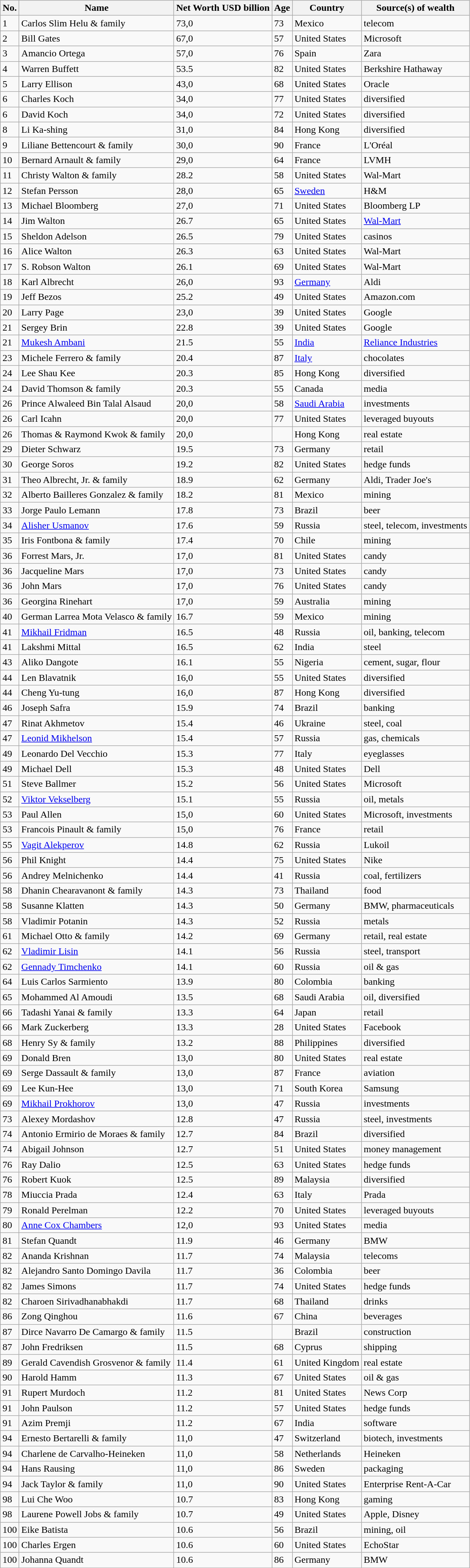<table class="wikitable">
<tr>
<th>No.</th>
<th>Name</th>
<th>Net Worth USD billion</th>
<th>Age</th>
<th>Country</th>
<th>Source(s) of wealth</th>
</tr>
<tr>
<td>1</td>
<td>Carlos  Slim Helu & family</td>
<td>73,0</td>
<td>73</td>
<td>Mexico</td>
<td>telecom</td>
</tr>
<tr>
<td>2</td>
<td>Bill  Gates</td>
<td>67,0</td>
<td>57</td>
<td>United  States</td>
<td>Microsoft</td>
</tr>
<tr>
<td>3</td>
<td>Amancio  Ortega</td>
<td>57,0</td>
<td>76</td>
<td>Spain</td>
<td>Zara</td>
</tr>
<tr>
<td>4</td>
<td>Warren  Buffett</td>
<td>53.5</td>
<td>82</td>
<td>United  States</td>
<td>Berkshire  Hathaway</td>
</tr>
<tr>
<td>5</td>
<td>Larry  Ellison</td>
<td>43,0</td>
<td>68</td>
<td>United  States</td>
<td>Oracle</td>
</tr>
<tr>
<td>6</td>
<td>Charles  Koch</td>
<td>34,0</td>
<td>77</td>
<td>United  States</td>
<td>diversified</td>
</tr>
<tr>
<td>6</td>
<td>David  Koch</td>
<td>34,0</td>
<td>72</td>
<td>United  States</td>
<td>diversified</td>
</tr>
<tr>
<td>8</td>
<td>Li  Ka-shing</td>
<td>31,0</td>
<td>84</td>
<td>Hong  Kong</td>
<td>diversified</td>
</tr>
<tr>
<td>9</td>
<td>Liliane  Bettencourt & family</td>
<td>30,0</td>
<td>90</td>
<td>France</td>
<td>L'Oréal</td>
</tr>
<tr>
<td>10</td>
<td>Bernard  Arnault & family</td>
<td>29,0</td>
<td>64</td>
<td>France</td>
<td>LVMH</td>
</tr>
<tr>
<td>11</td>
<td>Christy  Walton & family</td>
<td>28.2</td>
<td>58</td>
<td>United  States</td>
<td>Wal-Mart</td>
</tr>
<tr>
<td>12</td>
<td>Stefan  Persson</td>
<td>28,0</td>
<td>65</td>
<td><a href='#'>Sweden</a></td>
<td>H&M</td>
</tr>
<tr>
<td>13</td>
<td>Michael  Bloomberg</td>
<td>27,0</td>
<td>71</td>
<td>United  States</td>
<td>Bloomberg  LP</td>
</tr>
<tr>
<td>14</td>
<td>Jim  Walton</td>
<td>26.7</td>
<td>65</td>
<td>United  States</td>
<td><a href='#'>Wal-Mart</a></td>
</tr>
<tr>
<td>15</td>
<td>Sheldon  Adelson</td>
<td>26.5</td>
<td>79</td>
<td>United  States</td>
<td>casinos</td>
</tr>
<tr>
<td>16</td>
<td>Alice  Walton</td>
<td>26.3</td>
<td>63</td>
<td>United  States</td>
<td>Wal-Mart</td>
</tr>
<tr>
<td>17</td>
<td>S.  Robson Walton</td>
<td>26.1</td>
<td>69</td>
<td>United  States</td>
<td>Wal-Mart</td>
</tr>
<tr>
<td>18</td>
<td>Karl  Albrecht</td>
<td>26,0</td>
<td>93</td>
<td><a href='#'>Germany</a></td>
<td>Aldi</td>
</tr>
<tr>
<td>19</td>
<td>Jeff  Bezos</td>
<td>25.2</td>
<td>49</td>
<td>United  States</td>
<td>Amazon.com</td>
</tr>
<tr>
<td>20</td>
<td>Larry  Page</td>
<td>23,0</td>
<td>39</td>
<td>United  States</td>
<td>Google</td>
</tr>
<tr>
<td>21</td>
<td>Sergey  Brin</td>
<td>22.8</td>
<td>39</td>
<td>United  States</td>
<td>Google</td>
</tr>
<tr>
<td>21</td>
<td><a href='#'>Mukesh Ambani</a></td>
<td>21.5</td>
<td>55</td>
<td><a href='#'>India</a></td>
<td><a href='#'>Reliance Industries</a></td>
</tr>
<tr>
<td>23</td>
<td>Michele  Ferrero & family</td>
<td>20.4</td>
<td>87</td>
<td><a href='#'>Italy</a></td>
<td>chocolates</td>
</tr>
<tr>
<td>24</td>
<td>Lee  Shau Kee</td>
<td>20.3</td>
<td>85</td>
<td>Hong Kong</td>
<td>diversified</td>
</tr>
<tr>
<td>24</td>
<td>David  Thomson & family</td>
<td>20.3</td>
<td>55</td>
<td>Canada</td>
<td>media</td>
</tr>
<tr>
<td>26</td>
<td>Prince  Alwaleed Bin Talal Alsaud</td>
<td>20,0</td>
<td>58</td>
<td><a href='#'>Saudi Arabia</a></td>
<td>investments</td>
</tr>
<tr>
<td>26</td>
<td>Carl  Icahn</td>
<td>20,0</td>
<td>77</td>
<td>United  States</td>
<td>leveraged  buyouts</td>
</tr>
<tr>
<td>26</td>
<td>Thomas  & Raymond Kwok & family</td>
<td>20,0</td>
<td></td>
<td>Hong  Kong</td>
<td>real  estate</td>
</tr>
<tr>
<td>29</td>
<td>Dieter  Schwarz</td>
<td>19.5</td>
<td>73</td>
<td>Germany</td>
<td>retail</td>
</tr>
<tr>
<td>30</td>
<td>George  Soros</td>
<td>19.2</td>
<td>82</td>
<td>United  States</td>
<td>hedge  funds</td>
</tr>
<tr>
<td>31</td>
<td>Theo  Albrecht, Jr. & family</td>
<td>18.9</td>
<td>62</td>
<td>Germany</td>
<td>Aldi,  Trader Joe's</td>
</tr>
<tr>
<td>32</td>
<td>Alberto  Bailleres Gonzalez & family</td>
<td>18.2</td>
<td>81</td>
<td>Mexico</td>
<td>mining</td>
</tr>
<tr>
<td>33</td>
<td>Jorge  Paulo Lemann</td>
<td>17.8</td>
<td>73</td>
<td>Brazil</td>
<td>beer</td>
</tr>
<tr>
<td>34</td>
<td><a href='#'>Alisher Usmanov</a></td>
<td>17.6</td>
<td>59</td>
<td>Russia</td>
<td>steel,  telecom, investments</td>
</tr>
<tr>
<td>35</td>
<td>Iris  Fontbona & family</td>
<td>17.4</td>
<td>70</td>
<td>Chile</td>
<td>mining</td>
</tr>
<tr>
<td>36</td>
<td>Forrest  Mars, Jr.</td>
<td>17,0</td>
<td>81</td>
<td>United  States</td>
<td>candy</td>
</tr>
<tr>
<td>36</td>
<td>Jacqueline  Mars</td>
<td>17,0</td>
<td>73</td>
<td>United  States</td>
<td>candy</td>
</tr>
<tr>
<td>36</td>
<td>John  Mars</td>
<td>17,0</td>
<td>76</td>
<td>United  States</td>
<td>candy</td>
</tr>
<tr>
<td>36</td>
<td>Georgina  Rinehart</td>
<td>17,0</td>
<td>59</td>
<td>Australia</td>
<td>mining</td>
</tr>
<tr>
<td>40</td>
<td>German  Larrea Mota Velasco & family</td>
<td>16.7</td>
<td>59</td>
<td>Mexico</td>
<td>mining</td>
</tr>
<tr>
<td>41</td>
<td><a href='#'>Mikhail Fridman</a></td>
<td>16.5</td>
<td>48</td>
<td>Russia</td>
<td>oil,  banking, telecom</td>
</tr>
<tr>
<td>41</td>
<td>Lakshmi  Mittal</td>
<td>16.5</td>
<td>62</td>
<td>India</td>
<td>steel</td>
</tr>
<tr>
<td>43</td>
<td>Aliko  Dangote</td>
<td>16.1</td>
<td>55</td>
<td>Nigeria</td>
<td>cement,  sugar, flour</td>
</tr>
<tr>
<td>44</td>
<td>Len  Blavatnik</td>
<td>16,0</td>
<td>55</td>
<td>United  States</td>
<td>diversified</td>
</tr>
<tr>
<td>44</td>
<td>Cheng  Yu-tung</td>
<td>16,0</td>
<td>87</td>
<td>Hong  Kong</td>
<td>diversified</td>
</tr>
<tr>
<td>46</td>
<td>Joseph  Safra</td>
<td>15.9</td>
<td>74</td>
<td>Brazil</td>
<td>banking</td>
</tr>
<tr>
<td>47</td>
<td>Rinat  Akhmetov</td>
<td>15.4</td>
<td>46</td>
<td>Ukraine</td>
<td>steel,  coal</td>
</tr>
<tr>
<td>47</td>
<td><a href='#'>Leonid Mikhelson</a></td>
<td>15.4</td>
<td>57</td>
<td>Russia</td>
<td>gas,  chemicals</td>
</tr>
<tr>
<td>49</td>
<td>Leonardo  Del Vecchio</td>
<td>15.3</td>
<td>77</td>
<td>Italy</td>
<td>eyeglasses</td>
</tr>
<tr>
<td>49</td>
<td>Michael  Dell</td>
<td>15.3</td>
<td>48</td>
<td>United  States</td>
<td>Dell</td>
</tr>
<tr>
<td>51</td>
<td>Steve  Ballmer</td>
<td>15.2</td>
<td>56</td>
<td>United  States</td>
<td>Microsoft</td>
</tr>
<tr>
<td>52</td>
<td><a href='#'>Viktor Vekselberg</a></td>
<td>15.1</td>
<td>55</td>
<td>Russia</td>
<td>oil,  metals</td>
</tr>
<tr>
<td>53</td>
<td>Paul  Allen</td>
<td>15,0</td>
<td>60</td>
<td>United  States</td>
<td>Microsoft,  investments</td>
</tr>
<tr>
<td>53</td>
<td>Francois  Pinault & family</td>
<td>15,0</td>
<td>76</td>
<td>France</td>
<td>retail</td>
</tr>
<tr>
<td>55</td>
<td><a href='#'>Vagit Alekperov</a></td>
<td>14.8</td>
<td>62</td>
<td>Russia</td>
<td>Lukoil</td>
</tr>
<tr>
<td>56</td>
<td>Phil  Knight</td>
<td>14.4</td>
<td>75</td>
<td>United  States</td>
<td>Nike</td>
</tr>
<tr>
<td>56</td>
<td>Andrey  Melnichenko</td>
<td>14.4</td>
<td>41</td>
<td>Russia</td>
<td>coal,  fertilizers</td>
</tr>
<tr>
<td>58</td>
<td>Dhanin  Chearavanont & family</td>
<td>14.3</td>
<td>73</td>
<td>Thailand</td>
<td>food</td>
</tr>
<tr>
<td>58</td>
<td>Susanne  Klatten</td>
<td>14.3</td>
<td>50</td>
<td>Germany</td>
<td>BMW,  pharmaceuticals</td>
</tr>
<tr>
<td>58</td>
<td>Vladimir  Potanin</td>
<td>14.3</td>
<td>52</td>
<td>Russia</td>
<td>metals</td>
</tr>
<tr>
<td>61</td>
<td>Michael  Otto & family</td>
<td>14.2</td>
<td>69</td>
<td>Germany</td>
<td>retail,  real estate</td>
</tr>
<tr>
<td>62</td>
<td><a href='#'>Vladimir Lisin</a></td>
<td>14.1</td>
<td>56</td>
<td>Russia</td>
<td>steel,  transport</td>
</tr>
<tr>
<td>62</td>
<td><a href='#'>Gennady Timchenko</a></td>
<td>14.1</td>
<td>60</td>
<td>Russia</td>
<td>oil  & gas</td>
</tr>
<tr>
<td>64</td>
<td>Luis  Carlos Sarmiento</td>
<td>13.9</td>
<td>80</td>
<td>Colombia</td>
<td>banking</td>
</tr>
<tr>
<td>65</td>
<td>Mohammed  Al Amoudi</td>
<td>13.5</td>
<td>68</td>
<td>Saudi  Arabia</td>
<td>oil,  diversified</td>
</tr>
<tr>
<td>66</td>
<td>Tadashi  Yanai & family</td>
<td>13.3</td>
<td>64</td>
<td>Japan</td>
<td>retail</td>
</tr>
<tr>
<td>66</td>
<td>Mark  Zuckerberg</td>
<td>13.3</td>
<td>28</td>
<td>United  States</td>
<td>Facebook</td>
</tr>
<tr>
<td>68</td>
<td>Henry  Sy & family</td>
<td>13.2</td>
<td>88</td>
<td>Philippines</td>
<td>diversified</td>
</tr>
<tr>
<td>69</td>
<td>Donald  Bren</td>
<td>13,0</td>
<td>80</td>
<td>United  States</td>
<td>real  estate</td>
</tr>
<tr>
<td>69</td>
<td>Serge  Dassault & family</td>
<td>13,0</td>
<td>87</td>
<td>France</td>
<td>aviation</td>
</tr>
<tr>
<td>69</td>
<td>Lee  Kun-Hee</td>
<td>13,0</td>
<td>71</td>
<td>South  Korea</td>
<td>Samsung</td>
</tr>
<tr>
<td>69</td>
<td><a href='#'>Mikhail Prokhorov</a></td>
<td>13,0</td>
<td>47</td>
<td>Russia</td>
<td>investments</td>
</tr>
<tr>
<td>73</td>
<td>Alexey  Mordashov</td>
<td>12.8</td>
<td>47</td>
<td>Russia</td>
<td>steel,  investments</td>
</tr>
<tr>
<td>74</td>
<td>Antonio  Ermirio de Moraes & family</td>
<td>12.7</td>
<td>84</td>
<td>Brazil</td>
<td>diversified</td>
</tr>
<tr>
<td>74</td>
<td>Abigail  Johnson</td>
<td>12.7</td>
<td>51</td>
<td>United  States</td>
<td>money  management</td>
</tr>
<tr>
<td>76</td>
<td>Ray  Dalio</td>
<td>12.5</td>
<td>63</td>
<td>United  States</td>
<td>hedge  funds</td>
</tr>
<tr>
<td>76</td>
<td>Robert  Kuok</td>
<td>12.5</td>
<td>89</td>
<td>Malaysia</td>
<td>diversified</td>
</tr>
<tr>
<td>78</td>
<td>Miuccia  Prada</td>
<td>12.4</td>
<td>63</td>
<td>Italy</td>
<td>Prada</td>
</tr>
<tr>
<td>79</td>
<td>Ronald  Perelman</td>
<td>12.2</td>
<td>70</td>
<td>United  States</td>
<td>leveraged  buyouts</td>
</tr>
<tr>
<td>80</td>
<td><a href='#'>Anne Cox Chambers</a></td>
<td>12,0</td>
<td>93</td>
<td>United  States</td>
<td>media</td>
</tr>
<tr>
<td>81</td>
<td>Stefan  Quandt</td>
<td>11.9</td>
<td>46</td>
<td>Germany</td>
<td>BMW</td>
</tr>
<tr>
<td>82</td>
<td>Ananda  Krishnan</td>
<td>11.7</td>
<td>74</td>
<td>Malaysia</td>
<td>telecoms</td>
</tr>
<tr>
<td>82</td>
<td>Alejandro  Santo Domingo Davila</td>
<td>11.7</td>
<td>36</td>
<td>Colombia</td>
<td>beer</td>
</tr>
<tr>
<td>82</td>
<td>James  Simons</td>
<td>11.7</td>
<td>74</td>
<td>United  States</td>
<td>hedge  funds</td>
</tr>
<tr>
<td>82</td>
<td>Charoen  Sirivadhanabhakdi</td>
<td>11.7</td>
<td>68</td>
<td>Thailand</td>
<td>drinks</td>
</tr>
<tr>
<td>86</td>
<td>Zong  Qinghou</td>
<td>11.6</td>
<td>67</td>
<td>China</td>
<td>beverages</td>
</tr>
<tr>
<td>87</td>
<td>Dirce  Navarro De Camargo & family</td>
<td>11.5</td>
<td></td>
<td>Brazil</td>
<td>construction</td>
</tr>
<tr>
<td>87</td>
<td>John  Fredriksen</td>
<td>11.5</td>
<td>68</td>
<td>Cyprus</td>
<td>shipping</td>
</tr>
<tr>
<td>89</td>
<td>Gerald  Cavendish Grosvenor & family</td>
<td>11.4</td>
<td>61</td>
<td>United  Kingdom</td>
<td>real  estate</td>
</tr>
<tr>
<td>90</td>
<td>Harold  Hamm</td>
<td>11.3</td>
<td>67</td>
<td>United  States</td>
<td>oil  & gas</td>
</tr>
<tr>
<td>91</td>
<td>Rupert  Murdoch</td>
<td>11.2</td>
<td>81</td>
<td>United  States</td>
<td>News  Corp</td>
</tr>
<tr>
<td>91</td>
<td>John  Paulson</td>
<td>11.2</td>
<td>57</td>
<td>United  States</td>
<td>hedge  funds</td>
</tr>
<tr>
<td>91</td>
<td>Azim  Premji</td>
<td>11.2</td>
<td>67</td>
<td>India</td>
<td>software</td>
</tr>
<tr>
<td>94</td>
<td>Ernesto  Bertarelli & family</td>
<td>11,0</td>
<td>47</td>
<td>Switzerland</td>
<td>biotech,  investments</td>
</tr>
<tr>
<td>94</td>
<td>Charlene  de Carvalho-Heineken</td>
<td>11,0</td>
<td>58</td>
<td>Netherlands</td>
<td>Heineken</td>
</tr>
<tr>
<td>94</td>
<td>Hans  Rausing</td>
<td>11,0</td>
<td>86</td>
<td>Sweden</td>
<td>packaging</td>
</tr>
<tr>
<td>94</td>
<td>Jack  Taylor & family</td>
<td>11,0</td>
<td>90</td>
<td>United  States</td>
<td>Enterprise  Rent-A-Car</td>
</tr>
<tr>
<td>98</td>
<td>Lui  Che Woo</td>
<td>10.7</td>
<td>83</td>
<td>Hong  Kong</td>
<td>gaming</td>
</tr>
<tr>
<td>98</td>
<td>Laurene  Powell Jobs & family</td>
<td>10.7</td>
<td>49</td>
<td>United  States</td>
<td>Apple,  Disney</td>
</tr>
<tr>
<td>100</td>
<td>Eike  Batista</td>
<td>10.6</td>
<td>56</td>
<td>Brazil</td>
<td>mining,  oil</td>
</tr>
<tr>
<td>100</td>
<td>Charles  Ergen</td>
<td>10.6</td>
<td>60</td>
<td>United  States</td>
<td>EchoStar</td>
</tr>
<tr>
<td>100</td>
<td>Johanna  Quandt</td>
<td>10.6</td>
<td>86</td>
<td>Germany</td>
<td>BMW</td>
</tr>
</table>
